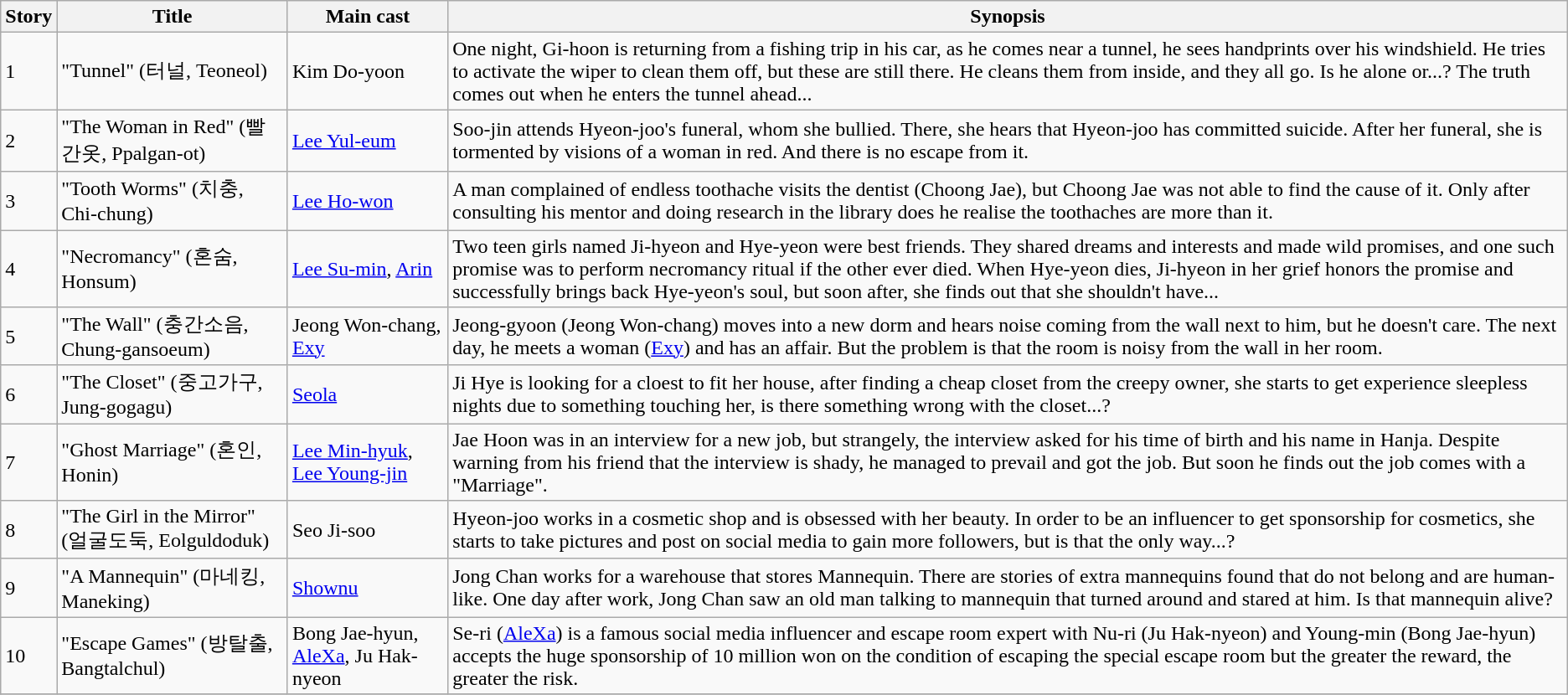<table class="wikitable">
<tr>
<th>Story</th>
<th>Title</th>
<th>Main cast</th>
<th>Synopsis</th>
</tr>
<tr>
<td>1</td>
<td>"Tunnel" (터널, Teoneol)</td>
<td>Kim Do-yoon</td>
<td>One night, Gi-hoon is returning from a fishing trip in his car, as he comes near a tunnel, he sees handprints over his windshield. He tries to activate the wiper to clean them off, but these are still there. He cleans them from inside, and they all go. Is he alone or...? The truth comes out when he enters the tunnel ahead...</td>
</tr>
<tr>
<td>2</td>
<td>"The Woman in Red" (빨간옷, Ppalgan-ot)</td>
<td><a href='#'>Lee Yul-eum</a></td>
<td>Soo-jin attends Hyeon-joo's funeral, whom she bullied. There, she hears that Hyeon-joo has committed suicide. After her funeral, she is tormented by visions of a woman in red. And there is no escape from it.</td>
</tr>
<tr>
<td>3</td>
<td>"Tooth Worms" (치충, Chi-chung)</td>
<td><a href='#'>Lee Ho-won</a></td>
<td>A man complained of endless toothache visits the dentist (Choong Jae), but Choong Jae was not able to find the cause of it. Only after consulting his mentor and doing research in the library does he realise the toothaches are more than it.</td>
</tr>
<tr>
<td>4</td>
<td>"Necromancy" (혼숨, Honsum)</td>
<td><a href='#'>Lee Su-min</a>, <a href='#'>Arin</a></td>
<td>Two teen girls named Ji-hyeon and Hye-yeon were best friends. They shared dreams and interests and made wild promises, and one such promise was to perform necromancy ritual if the other ever died. When Hye-yeon dies, Ji-hyeon in her grief honors the promise and successfully brings back Hye-yeon's soul, but soon after, she finds out that she shouldn't have...</td>
</tr>
<tr>
<td>5</td>
<td>"The Wall" (충간소음, Chung-gansoeum)</td>
<td>Jeong Won-chang, <a href='#'>Exy</a></td>
<td>Jeong-gyoon (Jeong Won-chang) moves into a new dorm and hears noise coming from the wall next to him, but he doesn't care. The next day, he meets a woman (<a href='#'>Exy</a>) and has an affair. But the problem is that the room is noisy from the wall in her room.</td>
</tr>
<tr>
<td>6</td>
<td>"The Closet" (중고가구, Jung-gogagu)</td>
<td><a href='#'>Seola</a></td>
<td>Ji Hye is looking for a cloest to fit her house, after finding a cheap closet from the creepy owner, she starts to get experience sleepless nights due to something touching her, is there something wrong with the closet...?</td>
</tr>
<tr>
<td>7</td>
<td>"Ghost Marriage" (혼인, Honin)</td>
<td><a href='#'>Lee Min-hyuk</a>, <a href='#'>Lee Young-jin</a></td>
<td>Jae Hoon was in an interview for a new job, but strangely, the interview asked for his time of birth and his name in Hanja. Despite warning from his friend that the interview is shady, he managed to prevail and got the job. But soon he finds out the job comes with a "Marriage".</td>
</tr>
<tr>
<td>8</td>
<td>"The Girl in the Mirror" (얼굴도둑, Eolguldoduk)</td>
<td>Seo Ji-soo</td>
<td>Hyeon-joo works in a cosmetic shop and is obsessed with her beauty. In order to be an influencer to get sponsorship for cosmetics, she starts to take pictures and post on social media to gain more followers, but is that the only way...?</td>
</tr>
<tr>
<td>9</td>
<td>"A Mannequin" (마네킹, Maneking)</td>
<td><a href='#'>Shownu</a></td>
<td>Jong Chan works for a warehouse that stores Mannequin. There are stories of extra mannequins found that do not belong and are human-like. One day after work, Jong Chan saw an old man talking to mannequin that turned around and stared at him. Is that mannequin alive?</td>
</tr>
<tr>
<td>10</td>
<td>"Escape Games" (방탈출, Bangtalchul)</td>
<td>Bong Jae-hyun, <a href='#'>AleXa</a>, Ju Hak-nyeon</td>
<td>Se-ri (<a href='#'>AleXa</a>) is a famous social media influencer and escape room expert with Nu-ri (Ju Hak-nyeon) and Young-min (Bong Jae-hyun) accepts the huge sponsorship of 10 million won on the condition of escaping the special escape room but the greater the reward, the greater the risk.</td>
</tr>
<tr>
</tr>
</table>
